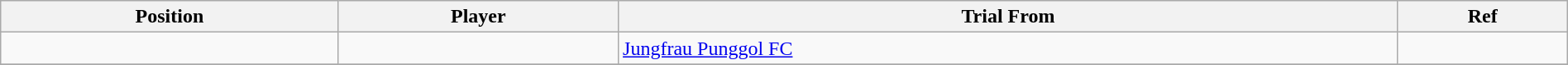<table class="wikitable sortable" style="width:100%; text-align:center; font-size:100%; text-align:left;">
<tr>
<th><strong>Position</strong></th>
<th><strong>Player</strong></th>
<th><strong>Trial From</strong></th>
<th><strong>Ref</strong></th>
</tr>
<tr>
<td></td>
<td></td>
<td> <a href='#'>Jungfrau Punggol FC</a></td>
<td></td>
</tr>
<tr>
</tr>
</table>
